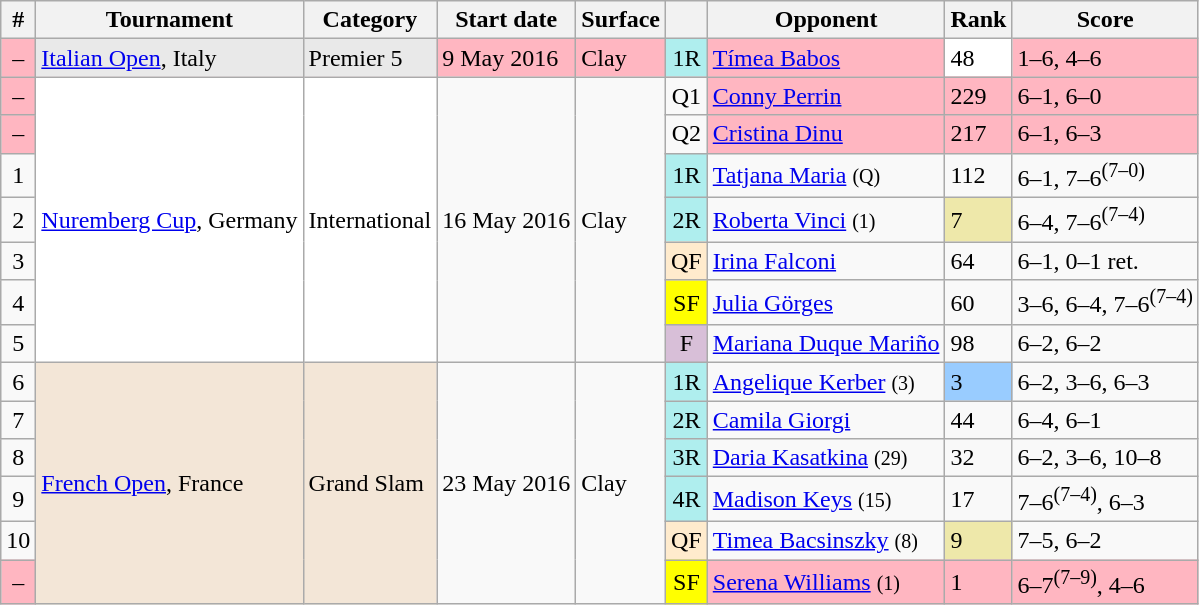<table class="wikitable sortable">
<tr>
<th scope="col">#</th>
<th scope="col">Tournament</th>
<th scope="col">Category</th>
<th scope="col">Start date</th>
<th scope="col">Surface</th>
<th scope="col"></th>
<th scope="col">Opponent</th>
<th scope="col">Rank</th>
<th class="unsortable" scope="col">Score</th>
</tr>
<tr bgcolor="lightpink">
<td align="center">–</td>
<td bgcolor="#e9e9e9"><a href='#'>Italian Open</a>, Italy</td>
<td bgcolor="#e9e9e9">Premier 5</td>
<td>9 May 2016</td>
<td>Clay</td>
<td bgcolor="afeeee" align="center">1R</td>
<td> <a href='#'>Tímea Babos</a></td>
<td align="left" bgcolor=white>48</td>
<td>1–6, 4–6</td>
</tr>
<tr>
<td align="center"  bgcolor="lightpink">–</td>
<td rowspan="7" bgcolor="#fff"><a href='#'>Nuremberg Cup</a>, Germany</td>
<td rowspan="7" bgcolor="#fff">International</td>
<td rowspan="7">16 May 2016</td>
<td rowspan="7">Clay</td>
<td align="center">Q1</td>
<td bgcolor="lightpink"> <a href='#'>Conny Perrin</a></td>
<td bgcolor="lightpink" bgcolor=white>229</td>
<td bgcolor="lightpink">6–1, 6–0</td>
</tr>
<tr>
<td align="center"  bgcolor="lightpink">–</td>
<td align="center">Q2</td>
<td bgcolor="lightpink"> <a href='#'>Cristina Dinu</a></td>
<td bgcolor="lightpink" bgcolor=white>217</td>
<td bgcolor="lightpink">6–1, 6–3</td>
</tr>
<tr>
<td align="center">1</td>
<td bgcolor=afeeee align="center">1R</td>
<td> <a href='#'>Tatjana Maria</a> <small>(Q)</small></td>
<td>112</td>
<td>6–1, 7–6<sup>(7–0)</sup></td>
</tr>
<tr>
<td align="center">2</td>
<td bgcolor=afeeee align="center">2R</td>
<td> <a href='#'>Roberta Vinci</a> <small>(1)</small></td>
<td bgcolor=eee8aa>7</td>
<td>6–4, 7–6<sup>(7–4)</sup></td>
</tr>
<tr>
<td align="center">3</td>
<td bgcolor=ffebcd align="center">QF</td>
<td> <a href='#'>Irina Falconi</a></td>
<td>64</td>
<td>6–1, 0–1 ret.</td>
</tr>
<tr>
<td align="center">4</td>
<td bgcolor=yellow align="center">SF</td>
<td> <a href='#'>Julia Görges</a></td>
<td>60</td>
<td>3–6, 6–4, 7–6<sup>(7–4)</sup></td>
</tr>
<tr>
<td align="center">5</td>
<td bgcolor=thistle align="center">F</td>
<td> <a href='#'>Mariana Duque Mariño</a></td>
<td>98</td>
<td>6–2, 6–2</td>
</tr>
<tr>
<td align="center">6</td>
<td rowspan="6" bgcolor="#f3e6d7"><a href='#'>French Open</a>, France</td>
<td rowspan="6" bgcolor="#f3e6d7">Grand Slam</td>
<td rowspan="6">23 May 2016</td>
<td rowspan="6">Clay</td>
<td bgcolor=afeeee align="center">1R</td>
<td> <a href='#'>Angelique Kerber</a> <small>(3)</small></td>
<td bgcolor=99ccff>3</td>
<td>6–2, 3–6, 6–3</td>
</tr>
<tr>
<td align="center">7</td>
<td bgcolor=afeeee align="center">2R</td>
<td> <a href='#'>Camila Giorgi</a></td>
<td>44</td>
<td>6–4, 6–1</td>
</tr>
<tr>
<td align="center">8</td>
<td bgcolor=afeeee align="center">3R</td>
<td> <a href='#'>Daria Kasatkina</a> <small>(29)</small></td>
<td>32</td>
<td>6–2, 3–6, 10–8</td>
</tr>
<tr>
<td align="center">9</td>
<td bgcolor=afeeee align="center">4R</td>
<td> <a href='#'>Madison Keys</a> <small>(15)</small></td>
<td>17</td>
<td>7–6<sup>(7–4)</sup>, 6–3</td>
</tr>
<tr>
<td align="center">10</td>
<td bgcolor=ffebcd align="center">QF</td>
<td> <a href='#'>Timea Bacsinszky</a> <small>(8)</small></td>
<td bgcolor=eee8aa>9</td>
<td>7–5, 6–2</td>
</tr>
<tr>
<td align="center"  bgcolor="lightpink">–</td>
<td bgcolor=yellow align="center">SF</td>
<td bgcolor="lightpink"> <a href='#'>Serena Williams</a> <small>(1)</small></td>
<td bgcolor="lightpink" bgcolor=lime>1</td>
<td bgcolor="lightpink">6–7<sup>(7–9)</sup>, 4–6</td>
</tr>
</table>
